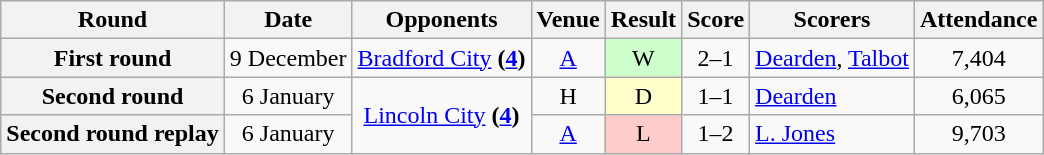<table class="wikitable" style="text-align:center">
<tr>
<th>Round</th>
<th>Date</th>
<th>Opponents</th>
<th>Venue</th>
<th>Result</th>
<th>Score</th>
<th>Scorers</th>
<th>Attendance</th>
</tr>
<tr>
<th>First round</th>
<td>9 December</td>
<td><a href='#'>Bradford City</a> <strong>(<a href='#'>4</a>)</strong></td>
<td><a href='#'>A</a></td>
<td style="background-color:#CCFFCC">W</td>
<td>2–1</td>
<td align="left"><a href='#'>Dearden</a>, <a href='#'>Talbot</a></td>
<td>7,404</td>
</tr>
<tr>
<th>Second round</th>
<td>6 January</td>
<td rowspan=2><a href='#'>Lincoln City</a> <strong>(<a href='#'>4</a>)</strong></td>
<td>H</td>
<td style="background-color:#FFFFCC">D</td>
<td>1–1</td>
<td align="left"><a href='#'>Dearden</a></td>
<td>6,065</td>
</tr>
<tr>
<th>Second round replay</th>
<td>6 January</td>
<td><a href='#'>A</a></td>
<td style="background-color:#FFCCCC">L</td>
<td>1–2</td>
<td align="left"><a href='#'>L. Jones</a></td>
<td>9,703</td>
</tr>
</table>
